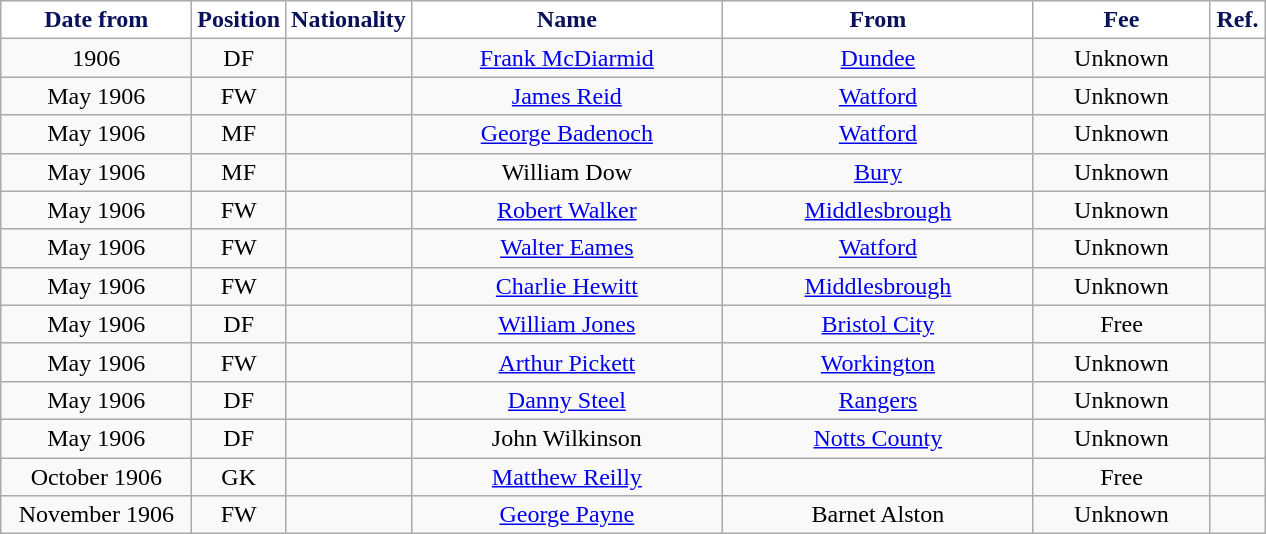<table class="wikitable" style="text-align:center">
<tr>
<th style="background:#FFFFFF; color:#081159; width:120px;">Date from</th>
<th style="background:#FFFFFF; color:#081159; width:50px;">Position</th>
<th style="background:#FFFFFF; color:#081159; width:50px;">Nationality</th>
<th style="background:#FFFFFF; color:#081159; width:200px;">Name</th>
<th style="background:#FFFFFF; color:#081159; width:200px;">From</th>
<th style="background:#FFFFFF; color:#081159; width:110px;">Fee</th>
<th style="background:#FFFFFF; color:#081159; width:30px;">Ref.</th>
</tr>
<tr>
<td>1906</td>
<td>DF</td>
<td></td>
<td><a href='#'>Frank McDiarmid</a></td>
<td><a href='#'>Dundee</a></td>
<td>Unknown</td>
<td></td>
</tr>
<tr>
<td>May 1906</td>
<td>FW</td>
<td></td>
<td><a href='#'>James Reid</a></td>
<td><a href='#'>Watford</a></td>
<td>Unknown</td>
<td></td>
</tr>
<tr>
<td>May 1906</td>
<td>MF</td>
<td></td>
<td><a href='#'>George Badenoch</a></td>
<td><a href='#'>Watford</a></td>
<td>Unknown</td>
<td></td>
</tr>
<tr>
<td>May 1906</td>
<td>MF</td>
<td></td>
<td>William Dow</td>
<td><a href='#'>Bury</a></td>
<td>Unknown</td>
<td></td>
</tr>
<tr>
<td>May 1906</td>
<td>FW</td>
<td></td>
<td><a href='#'>Robert Walker</a></td>
<td><a href='#'>Middlesbrough</a></td>
<td>Unknown</td>
<td></td>
</tr>
<tr>
<td>May 1906</td>
<td>FW</td>
<td></td>
<td><a href='#'>Walter Eames</a></td>
<td><a href='#'>Watford</a></td>
<td>Unknown</td>
<td></td>
</tr>
<tr>
<td>May 1906</td>
<td>FW</td>
<td></td>
<td><a href='#'>Charlie Hewitt</a></td>
<td><a href='#'>Middlesbrough</a></td>
<td>Unknown</td>
<td></td>
</tr>
<tr>
<td>May 1906</td>
<td>DF</td>
<td></td>
<td><a href='#'>William Jones</a></td>
<td><a href='#'>Bristol City</a></td>
<td>Free</td>
<td></td>
</tr>
<tr>
<td>May 1906</td>
<td>FW</td>
<td></td>
<td><a href='#'>Arthur Pickett</a></td>
<td><a href='#'>Workington</a></td>
<td>Unknown</td>
<td></td>
</tr>
<tr>
<td>May 1906</td>
<td>DF</td>
<td></td>
<td><a href='#'>Danny Steel</a></td>
<td><a href='#'>Rangers</a></td>
<td>Unknown</td>
<td></td>
</tr>
<tr>
<td>May 1906</td>
<td>DF</td>
<td></td>
<td>John Wilkinson</td>
<td><a href='#'>Notts County</a></td>
<td>Unknown</td>
<td></td>
</tr>
<tr>
<td>October 1906</td>
<td>GK</td>
<td></td>
<td><a href='#'>Matthew Reilly</a></td>
<td></td>
<td>Free</td>
<td></td>
</tr>
<tr>
<td>November 1906</td>
<td>FW</td>
<td></td>
<td><a href='#'>George Payne</a></td>
<td>Barnet Alston</td>
<td>Unknown</td>
<td></td>
</tr>
</table>
